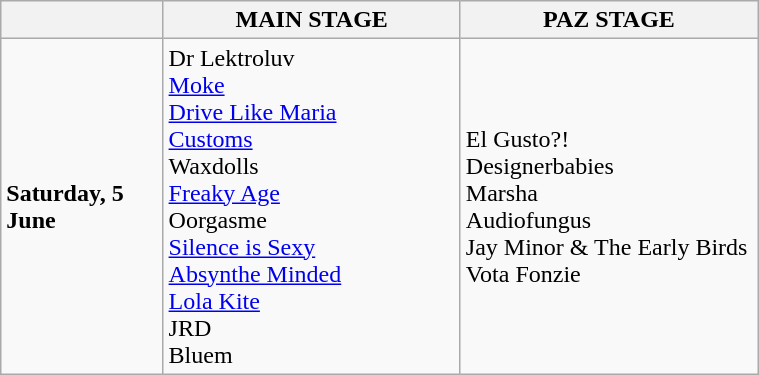<table class="wikitable" style="width:40%;">
<tr>
<th style="width:12%;"></th>
<th style="width:25%;">MAIN STAGE</th>
<th style="width:25%;">PAZ STAGE</th>
</tr>
<tr>
<td><strong>Saturday, 5 June </strong></td>
<td>Dr Lektroluv<br><a href='#'>Moke</a><br><a href='#'>Drive Like Maria</a><br><a href='#'>Customs</a><br>Waxdolls<br><a href='#'>Freaky Age</a><br>Oorgasme<br><a href='#'>Silence is Sexy</a><br><a href='#'>Absynthe Minded</a><br><a href='#'>Lola Kite</a><br>JRD<br>Bluem</td>
<td>El Gusto?!<br> Designerbabies<br> Marsha<br>Audiofungus<br>Jay Minor & The Early Birds<br>Vota Fonzie</td>
</tr>
</table>
